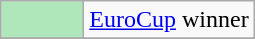<table class="wikitable">
<tr>
<td style="background:#afe6ba; width:3em;"></td>
<td><a href='#'>EuroCup</a> winner</td>
</tr>
<tr>
</tr>
</table>
